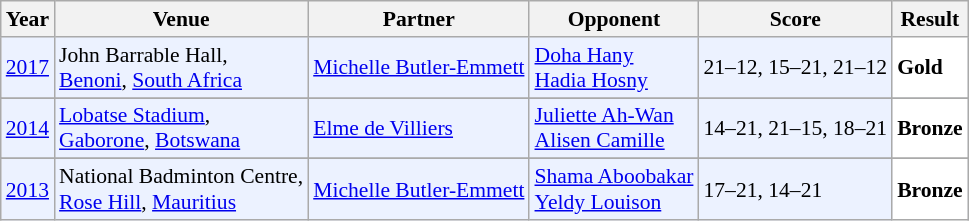<table class="sortable wikitable" style="font-size: 90%;">
<tr>
<th>Year</th>
<th>Venue</th>
<th>Partner</th>
<th>Opponent</th>
<th>Score</th>
<th>Result</th>
</tr>
<tr style="background:#ECF2FF">
<td align="center"><a href='#'>2017</a></td>
<td align="left">John Barrable Hall,<br><a href='#'>Benoni</a>, <a href='#'>South Africa</a></td>
<td align="left"> <a href='#'>Michelle Butler-Emmett</a></td>
<td align="left"> <a href='#'>Doha Hany</a> <br>  <a href='#'>Hadia Hosny</a></td>
<td align="left">21–12, 15–21, 21–12</td>
<td style="text-align:left; background:white"> <strong>Gold</strong></td>
</tr>
<tr>
</tr>
<tr style="background:#ECF2FF">
<td align="center"><a href='#'>2014</a></td>
<td align="left"><a href='#'>Lobatse Stadium</a>,<br><a href='#'>Gaborone</a>, <a href='#'>Botswana</a></td>
<td align="left"> <a href='#'>Elme de Villiers</a></td>
<td align="left"> <a href='#'>Juliette Ah-Wan</a> <br>  <a href='#'>Alisen Camille</a></td>
<td align="left">14–21, 21–15, 18–21</td>
<td style="text-align:left; background:white"> <strong>Bronze</strong></td>
</tr>
<tr>
</tr>
<tr style="background:#ECF2FF">
<td style="text-align:center;"><a href='#'>2013</a></td>
<td style="text-align:left;">National Badminton Centre,<br><a href='#'>Rose Hill</a>, <a href='#'>Mauritius</a></td>
<td align="left"> <a href='#'>Michelle Butler-Emmett</a></td>
<td align="left"> <a href='#'>Shama Aboobakar</a> <br>  <a href='#'>Yeldy Louison</a></td>
<td align="left">17–21, 14–21</td>
<td style="text-align:left; background:white"> <strong>Bronze</strong></td>
</tr>
</table>
